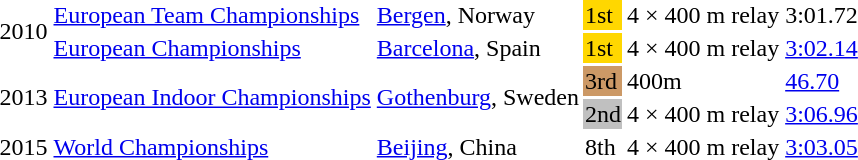<table>
<tr>
<td rowspan=2>2010</td>
<td><a href='#'>European Team Championships</a></td>
<td><a href='#'>Bergen</a>, Norway</td>
<td bgcolor="gold">1st</td>
<td>4 × 400 m relay</td>
<td>3:01.72</td>
</tr>
<tr>
<td><a href='#'>European Championships</a></td>
<td><a href='#'>Barcelona</a>, Spain</td>
<td bgcolor="gold">1st</td>
<td>4 × 400 m relay</td>
<td><a href='#'>3:02.14</a></td>
</tr>
<tr>
<td rowspan=2>2013</td>
<td rowspan=2><a href='#'>European Indoor Championships</a></td>
<td rowspan=2><a href='#'>Gothenburg</a>, Sweden</td>
<td bgcolor="cc9966">3rd</td>
<td>400m</td>
<td><a href='#'>46.70</a></td>
</tr>
<tr>
<td bgcolor="silver">2nd</td>
<td>4 × 400 m relay</td>
<td><a href='#'>3:06.96</a></td>
</tr>
<tr>
<td>2015</td>
<td><a href='#'>World Championships</a></td>
<td><a href='#'>Beijing</a>, China</td>
<td>8th</td>
<td>4 × 400 m relay</td>
<td><a href='#'>3:03.05</a></td>
</tr>
</table>
